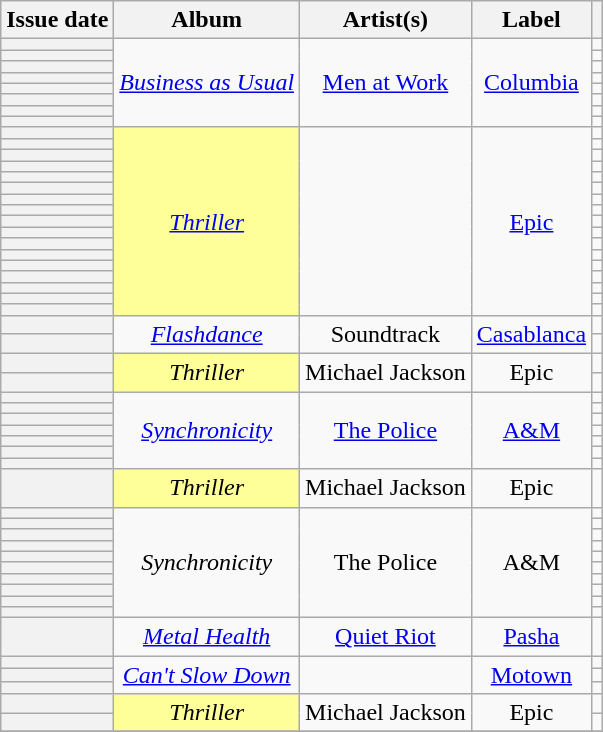<table class="wikitable sortable plainrowheaders" style="text-align: center">
<tr>
<th scope=col>Issue date</th>
<th scope=col>Album</th>
<th scope=col>Artist(s)</th>
<th scope=col>Label</th>
<th scope=col class="unsortable"></th>
</tr>
<tr>
<th scope="row"></th>
<td style="text-align: center;" rowspan=8><em><a href='#'>Business as Usual</a></em></td>
<td style="text-align: center;" rowspan=8><a href='#'>Men at Work</a></td>
<td style="text-align: center;" rowspan=8><a href='#'>Columbia</a></td>
<td></td>
</tr>
<tr>
<th scope="row"></th>
<td></td>
</tr>
<tr>
<th scope="row"></th>
<td></td>
</tr>
<tr>
<th scope="row"></th>
<td></td>
</tr>
<tr>
<th scope="row"></th>
<td></td>
</tr>
<tr>
<th scope="row"></th>
<td></td>
</tr>
<tr>
<th scope="row"></th>
<td></td>
</tr>
<tr>
<th scope="row"></th>
<td></td>
</tr>
<tr>
<th scope="row"></th>
<td bgcolor=#FFFF99 style="text-align: center;" rowspan=17><em><a href='#'>Thriller</a></em> </td>
<td style="text-align: center;" rowspan=17></td>
<td style="text-align: center;" rowspan=17><a href='#'>Epic</a></td>
<td></td>
</tr>
<tr>
<th scope="row"></th>
<td></td>
</tr>
<tr>
<th scope="row"></th>
<td></td>
</tr>
<tr>
<th scope="row"></th>
<td></td>
</tr>
<tr>
<th scope="row"></th>
<td></td>
</tr>
<tr>
<th scope="row"></th>
<td></td>
</tr>
<tr>
<th scope="row"></th>
<td></td>
</tr>
<tr>
<th scope="row"></th>
<td></td>
</tr>
<tr>
<th scope="row"></th>
<td></td>
</tr>
<tr>
<th scope="row"></th>
<td></td>
</tr>
<tr>
<th scope="row"></th>
<td></td>
</tr>
<tr>
<th scope="row"></th>
<td></td>
</tr>
<tr>
<th scope="row"></th>
<td></td>
</tr>
<tr>
<th scope="row"></th>
<td></td>
</tr>
<tr>
<th scope="row"></th>
<td></td>
</tr>
<tr>
<th scope="row"></th>
<td></td>
</tr>
<tr>
<th scope="row"></th>
<td></td>
</tr>
<tr>
<th scope="row"></th>
<td style="text-align: center;" rowspan=2><em><a href='#'>Flashdance</a></em></td>
<td style="text-align: center;" rowspan=2>Soundtrack</td>
<td style="text-align: center;" rowspan=2><a href='#'>Casablanca</a></td>
<td s></td>
</tr>
<tr>
<th scope="row"></th>
<td></td>
</tr>
<tr>
<th scope="row"></th>
<td bgcolor=#FFFF99 style="text-align: center;" rowspan=2><em>Thriller</em> </td>
<td style="text-align: center;" rowspan=2 data-sort-value="Jackson, Michael">Michael Jackson</td>
<td style="text-align: center;" rowspan=2>Epic</td>
<td></td>
</tr>
<tr>
<th scope="row"></th>
<td></td>
</tr>
<tr>
<th scope="row"></th>
<td style="text-align: center;" rowspan=7><em><a href='#'>Synchronicity</a></em></td>
<td style="text-align: center;" rowspan=7 data-sort-value="Police, The"><a href='#'>The Police</a></td>
<td style="text-align: center;" rowspan=7><a href='#'>A&M</a></td>
<td></td>
</tr>
<tr>
<th scope="row"></th>
<td></td>
</tr>
<tr>
<th scope="row"></th>
<td></td>
</tr>
<tr>
<th scope="row"></th>
<td></td>
</tr>
<tr>
<th scope="row"></th>
<td></td>
</tr>
<tr>
<th scope="row"></th>
<td></td>
</tr>
<tr>
<th scope="row"></th>
<td></td>
</tr>
<tr>
<th scope="row"></th>
<td bgcolor=#FFFF99 style="text-align: center;"><em>Thriller</em> </td>
<td style="text-align: center;" data-sort-value="Jackson, Michael">Michael Jackson</td>
<td>Epic</td>
<td></td>
</tr>
<tr>
<th scope="row"></th>
<td style="text-align: center;" rowspan=10><em>Synchronicity</em></td>
<td style="text-align: center;" rowspan=10 data-sort-value="Police, The">The Police</td>
<td style="text-align: center;" rowspan=10>A&M</td>
<td></td>
</tr>
<tr>
<th scope="row"></th>
<td></td>
</tr>
<tr>
<th scope="row"></th>
<td></td>
</tr>
<tr>
<th scope="row"></th>
<td></td>
</tr>
<tr>
<th scope="row"></th>
<td></td>
</tr>
<tr>
<th scope="row"></th>
<td></td>
</tr>
<tr>
<th scope="row"></th>
<td></td>
</tr>
<tr>
<th scope="row"></th>
<td></td>
</tr>
<tr>
<th scope="row"></th>
<td></td>
</tr>
<tr>
<th scope="row"></th>
<td></td>
</tr>
<tr>
<th scope="row"></th>
<td style="text-align: center;"><em><a href='#'>Metal Health</a></em></td>
<td style="text-align: center;"><a href='#'>Quiet Riot</a></td>
<td><a href='#'>Pasha</a></td>
<td></td>
</tr>
<tr>
<th scope="row"></th>
<td style="text-align: center;" rowspan=3><em><a href='#'>Can't Slow Down</a></em></td>
<td style="text-align: center;" rowspan=3></td>
<td style="text-align: center;" rowspan=3><a href='#'>Motown</a></td>
<td></td>
</tr>
<tr>
<th scope="row"></th>
<td></td>
</tr>
<tr>
<th scope="row"></th>
<td></td>
</tr>
<tr>
<th scope="row"></th>
<td bgcolor=#FFFF99 style="text-align: center;" rowspan=2><em>Thriller</em> </td>
<td style="text-align: center;" rowspan=2 data-sort-value="Jackson, Michael">Michael Jackson</td>
<td style="text-align: center;" rowspan=2>Epic</td>
<td></td>
</tr>
<tr>
<th scope="row"></th>
<td></td>
</tr>
<tr>
</tr>
</table>
